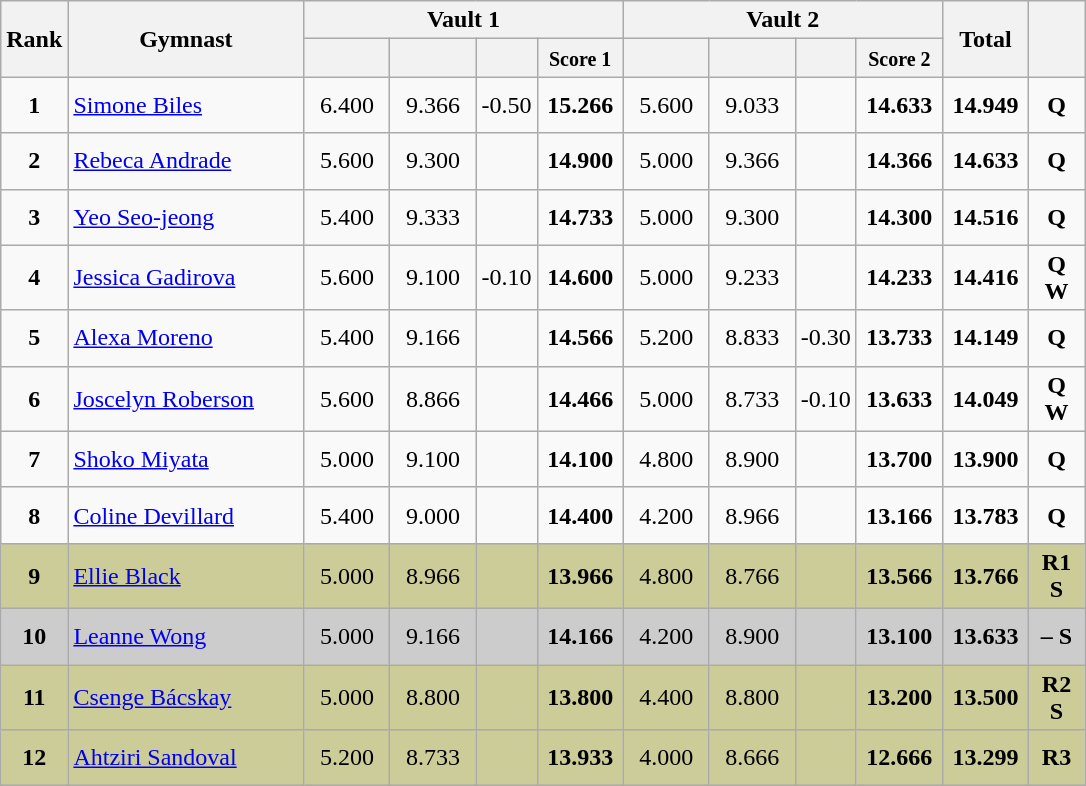<table class="wikitable sortable" style="text-align:center;">
<tr>
<th rowspan="2" style="width:15px;">Rank</th>
<th rowspan="2" style="width:150px;">Gymnast</th>
<th colspan="4">Vault 1</th>
<th colspan="4">Vault 2</th>
<th rowspan="2" style="width:50px;">Total</th>
<th rowspan="2" style="width:30px;"><small></small></th>
</tr>
<tr>
<th style="width:50px;"><small></small></th>
<th style="width:50px;"><small></small></th>
<th style="width:20px;"><small></small></th>
<th style="width:50px;"><small>Score 1</small></th>
<th style="width:50px;"><small></small></th>
<th style="width:50px;"><small></small></th>
<th style="width:20px;"><small></small></th>
<th style="width:50px;"><small>Score 2</small></th>
</tr>
<tr>
<td scope="row" style="text-align:center"><strong>1</strong></td>
<td style="height:30px; text-align:left;"> <a href='#'>Simone Biles</a></td>
<td>6.400</td>
<td>9.366</td>
<td>-0.50</td>
<td><strong>15.266</strong></td>
<td>5.600</td>
<td>9.033</td>
<td></td>
<td><strong>14.633</strong></td>
<td><strong>14.949</strong></td>
<td><strong>Q</strong></td>
</tr>
<tr>
<td scope="row" style="text-align:center"><strong>2</strong></td>
<td style="height:30px; text-align:left;"> <a href='#'>Rebeca Andrade</a></td>
<td>5.600</td>
<td>9.300</td>
<td></td>
<td><strong>14.900</strong></td>
<td>5.000</td>
<td>9.366</td>
<td></td>
<td><strong>14.366</strong></td>
<td><strong>14.633</strong></td>
<td><strong>Q</strong></td>
</tr>
<tr>
<td scope="row" style="text-align:center"><strong>3</strong></td>
<td style="height:30px; text-align:left;"> <a href='#'>Yeo Seo-jeong</a></td>
<td>5.400</td>
<td>9.333</td>
<td></td>
<td><strong>14.733</strong></td>
<td>5.000</td>
<td>9.300</td>
<td></td>
<td><strong>14.300</strong></td>
<td><strong>14.516</strong></td>
<td><strong>Q</strong></td>
</tr>
<tr>
<td scope="row" style="text-align:center"><strong>4</strong></td>
<td style="height:30px; text-align:left;"> <a href='#'>Jessica Gadirova</a></td>
<td>5.600</td>
<td>9.100</td>
<td>-0.10</td>
<td><strong>14.600</strong></td>
<td>5.000</td>
<td>9.233</td>
<td></td>
<td><strong>14.233</strong></td>
<td><strong>14.416</strong></td>
<td><strong>Q W</strong></td>
</tr>
<tr>
<td scope="row" style="text-align:center"><strong>5</strong></td>
<td style="height:30px; text-align:left;"> <a href='#'>Alexa Moreno</a></td>
<td>5.400</td>
<td>9.166</td>
<td></td>
<td><strong>14.566</strong></td>
<td>5.200</td>
<td>8.833</td>
<td>-0.30</td>
<td><strong>13.733</strong></td>
<td><strong>14.149</strong></td>
<td><strong>Q</strong></td>
</tr>
<tr>
<td scope="row" style="text-align:center"><strong>6</strong></td>
<td style="height:30px; text-align:left;"> <a href='#'>Joscelyn Roberson</a></td>
<td>5.600</td>
<td>8.866</td>
<td></td>
<td><strong>14.466</strong></td>
<td>5.000</td>
<td>8.733</td>
<td>-0.10</td>
<td><strong>13.633</strong></td>
<td><strong>14.049</strong></td>
<td><strong>Q W</strong></td>
</tr>
<tr>
<td scope="row" style="text-align:center"><strong>7</strong></td>
<td style="height:30px; text-align:left;"> <a href='#'>Shoko Miyata</a></td>
<td>5.000</td>
<td>9.100</td>
<td></td>
<td><strong>14.100</strong></td>
<td>4.800</td>
<td>8.900</td>
<td></td>
<td><strong>13.700</strong></td>
<td><strong>13.900</strong></td>
<td><strong>Q</strong></td>
</tr>
<tr>
<td scope="row" style="text-align:center"><strong>8</strong></td>
<td style="height:30px; text-align:left;"> <a href='#'>Coline Devillard</a></td>
<td>5.400</td>
<td>9.000</td>
<td></td>
<td><strong>14.400</strong></td>
<td>4.200</td>
<td>8.966</td>
<td></td>
<td><strong>13.166</strong></td>
<td><strong>13.783</strong></td>
<td><strong>Q</strong></td>
</tr>
<tr style="background:#cccc99;">
<td scope="row" style="text-align:center"><strong>9</strong></td>
<td style="height:30px; text-align:left;"> <a href='#'>Ellie Black</a></td>
<td>5.000</td>
<td>8.966</td>
<td></td>
<td><strong>13.966</strong></td>
<td>4.800</td>
<td>8.766</td>
<td></td>
<td><strong>13.566</strong></td>
<td><strong>13.766</strong></td>
<td><strong>R1 S</strong></td>
</tr>
<tr style="background:#cccccc;">
<td scope="row" style="text-align:center"><strong>10</strong></td>
<td style="height:30px; text-align:left;"> <a href='#'>Leanne Wong</a></td>
<td>5.000</td>
<td>9.166</td>
<td></td>
<td><strong>14.166</strong></td>
<td>4.200</td>
<td>8.900</td>
<td></td>
<td><strong>13.100</strong></td>
<td><strong>13.633</strong></td>
<td><strong>– S</strong></td>
</tr>
<tr style="background:#cccc99;">
<td scope="row" style="text-align:center"><strong>11</strong></td>
<td style="height:30px; text-align:left;"> <a href='#'>Csenge Bácskay</a></td>
<td>5.000</td>
<td>8.800</td>
<td></td>
<td><strong>13.800</strong></td>
<td>4.400</td>
<td>8.800</td>
<td></td>
<td><strong>13.200</strong></td>
<td><strong>13.500</strong></td>
<td><strong>R2 S</strong></td>
</tr>
<tr style="background:#cccc99;">
<td scope="row" style="text-align:center"><strong>12</strong></td>
<td style="height:30px; text-align:left;"> <a href='#'>Ahtziri Sandoval</a></td>
<td>5.200</td>
<td>8.733</td>
<td></td>
<td><strong>13.933</strong></td>
<td>4.000</td>
<td>8.666</td>
<td></td>
<td><strong>12.666</strong></td>
<td><strong>13.299</strong></td>
<td><strong>R3</strong></td>
</tr>
</table>
